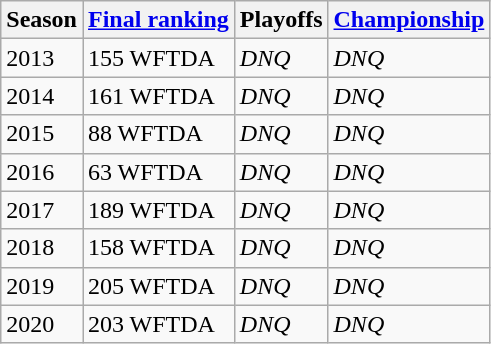<table class="wikitable sortable">
<tr>
<th>Season</th>
<th><a href='#'>Final ranking</a></th>
<th>Playoffs</th>
<th><a href='#'>Championship</a></th>
</tr>
<tr>
<td>2013</td>
<td>155 WFTDA</td>
<td><em>DNQ</em></td>
<td><em>DNQ</em></td>
</tr>
<tr>
<td>2014</td>
<td>161 WFTDA</td>
<td><em>DNQ</em></td>
<td><em>DNQ</em></td>
</tr>
<tr>
<td>2015</td>
<td>88 WFTDA</td>
<td><em>DNQ</em></td>
<td><em>DNQ</em></td>
</tr>
<tr>
<td>2016</td>
<td>63 WFTDA</td>
<td><em>DNQ</em></td>
<td><em>DNQ</em></td>
</tr>
<tr>
<td>2017</td>
<td>189 WFTDA</td>
<td><em>DNQ</em></td>
<td><em>DNQ</em></td>
</tr>
<tr>
<td>2018</td>
<td>158 WFTDA</td>
<td><em>DNQ</em></td>
<td><em>DNQ</em></td>
</tr>
<tr>
<td>2019</td>
<td>205 WFTDA</td>
<td><em>DNQ</em></td>
<td><em>DNQ</em></td>
</tr>
<tr>
<td>2020</td>
<td>203 WFTDA</td>
<td><em>DNQ</em></td>
<td><em>DNQ</em></td>
</tr>
</table>
